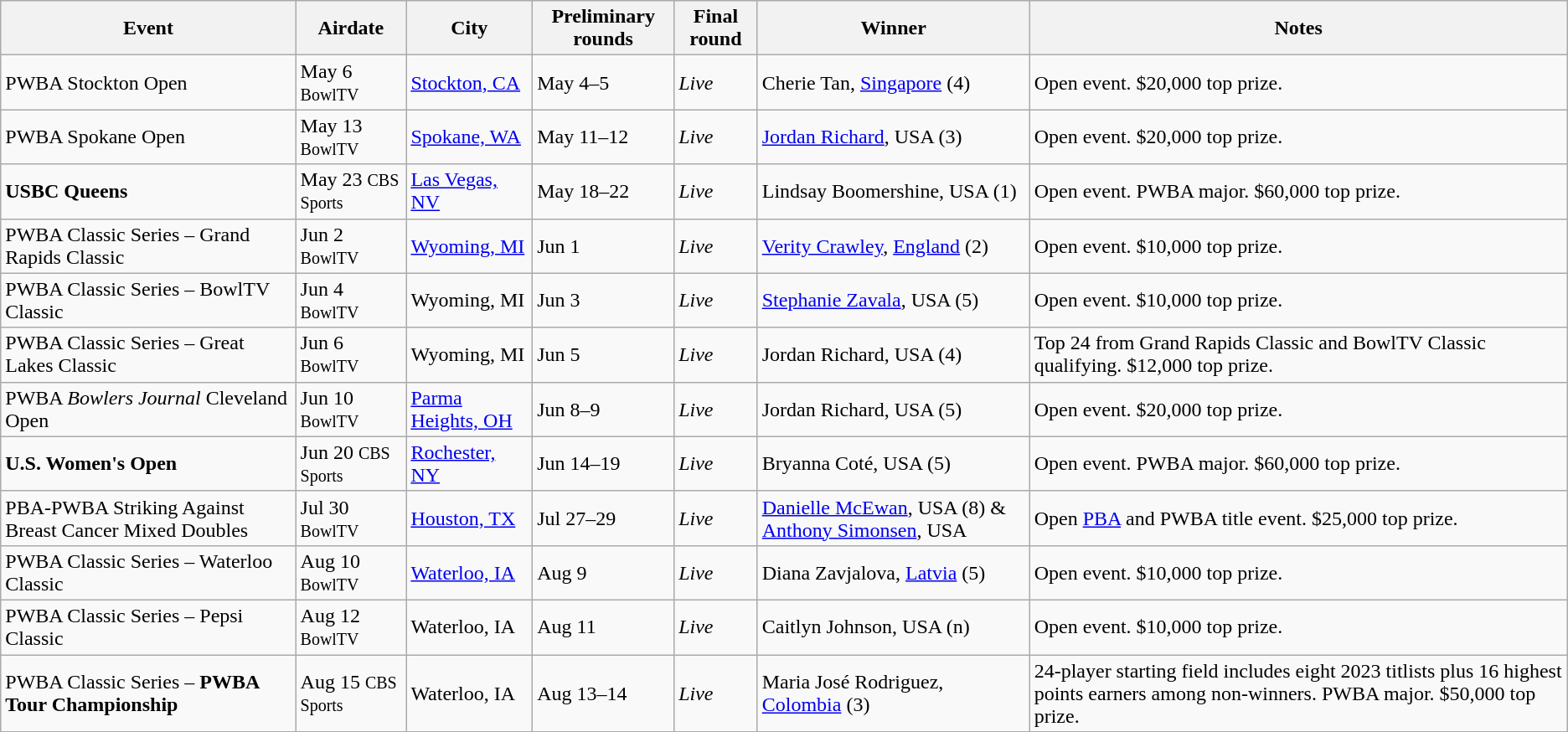<table class="wikitable">
<tr>
<th>Event</th>
<th>Airdate</th>
<th>City</th>
<th>Preliminary rounds</th>
<th>Final round</th>
<th>Winner</th>
<th>Notes</th>
</tr>
<tr>
<td>PWBA Stockton Open</td>
<td>May 6 <small>BowlTV</small></td>
<td><a href='#'>Stockton, CA</a></td>
<td>May 4–5</td>
<td><em>Live</em></td>
<td>Cherie Tan, <a href='#'>Singapore</a> (4)</td>
<td>Open event. $20,000 top prize.</td>
</tr>
<tr>
<td>PWBA Spokane Open</td>
<td>May 13 <small>BowlTV</small></td>
<td><a href='#'>Spokane, WA</a></td>
<td>May 11–12</td>
<td><em>Live</em></td>
<td><a href='#'>Jordan Richard</a>, USA (3)</td>
<td>Open event. $20,000 top prize.</td>
</tr>
<tr>
<td><strong>USBC Queens</strong></td>
<td>May 23 <small>CBS Sports</small></td>
<td><a href='#'>Las Vegas, NV</a></td>
<td>May 18–22</td>
<td><em>Live</em></td>
<td>Lindsay Boomershine, USA (1)</td>
<td>Open event. PWBA major. $60,000 top prize.</td>
</tr>
<tr>
<td>PWBA Classic Series – Grand Rapids Classic</td>
<td>Jun 2 <small>BowlTV</small></td>
<td><a href='#'>Wyoming, MI</a></td>
<td>Jun 1</td>
<td><em>Live</em></td>
<td><a href='#'>Verity Crawley</a>, <a href='#'>England</a> (2)</td>
<td>Open event. $10,000 top prize.</td>
</tr>
<tr>
<td>PWBA Classic Series – BowlTV Classic</td>
<td>Jun 4 <small>BowlTV</small></td>
<td>Wyoming, MI</td>
<td>Jun 3</td>
<td><em>Live</em></td>
<td><a href='#'>Stephanie Zavala</a>, USA (5)</td>
<td>Open event. $10,000 top prize.</td>
</tr>
<tr>
<td>PWBA Classic Series – Great Lakes Classic</td>
<td>Jun 6 <small>BowlTV</small></td>
<td>Wyoming, MI</td>
<td>Jun 5</td>
<td><em>Live</em></td>
<td>Jordan Richard, USA (4)</td>
<td>Top 24 from Grand Rapids Classic and BowlTV Classic qualifying. $12,000 top prize.</td>
</tr>
<tr>
<td>PWBA <em>Bowlers Journal</em> Cleveland Open</td>
<td>Jun 10 <small>BowlTV</small></td>
<td><a href='#'>Parma Heights, OH</a></td>
<td>Jun 8–9</td>
<td><em>Live</em></td>
<td>Jordan Richard, USA (5)</td>
<td>Open event. $20,000 top prize.</td>
</tr>
<tr>
<td><strong>U.S. Women's Open</strong></td>
<td>Jun 20 <small>CBS Sports</small></td>
<td><a href='#'>Rochester, NY</a></td>
<td>Jun 14–19</td>
<td><em>Live</em></td>
<td>Bryanna Coté, USA (5)</td>
<td>Open event. PWBA major. $60,000 top prize.</td>
</tr>
<tr>
<td>PBA-PWBA Striking Against Breast Cancer Mixed Doubles</td>
<td>Jul 30 <small>BowlTV</small></td>
<td><a href='#'>Houston, TX</a></td>
<td>Jul 27–29</td>
<td><em>Live</em></td>
<td><a href='#'>Danielle McEwan</a>, USA (8) & <a href='#'>Anthony Simonsen</a>, USA</td>
<td>Open <a href='#'>PBA</a> and PWBA title event. $25,000 top prize.</td>
</tr>
<tr>
<td>PWBA Classic Series – Waterloo Classic</td>
<td>Aug 10 <small>BowlTV</small></td>
<td><a href='#'>Waterloo, IA</a></td>
<td>Aug 9</td>
<td><em>Live</em></td>
<td>Diana Zavjalova, <a href='#'>Latvia</a> (5)</td>
<td>Open event. $10,000 top prize.</td>
</tr>
<tr>
<td>PWBA Classic Series – Pepsi Classic</td>
<td>Aug 12 <small>BowlTV</small></td>
<td>Waterloo, IA</td>
<td>Aug 11</td>
<td><em>Live</em></td>
<td>Caitlyn Johnson, USA (n)</td>
<td>Open event. $10,000 top prize.</td>
</tr>
<tr>
<td>PWBA Classic Series – <strong>PWBA Tour Championship</strong></td>
<td>Aug 15 <small>CBS Sports</small></td>
<td>Waterloo, IA</td>
<td>Aug 13–14</td>
<td><em>Live</em></td>
<td>Maria José Rodriguez, <a href='#'>Colombia</a> (3)</td>
<td>24-player starting field includes eight 2023 titlists plus 16 highest points earners among non-winners. PWBA major. $50,000 top prize.</td>
</tr>
<tr>
</tr>
</table>
